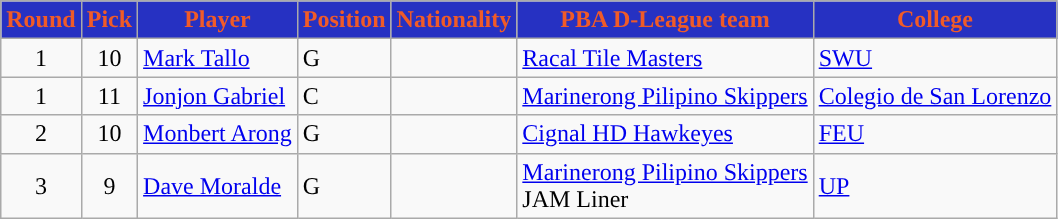<table class="wikitable sortable sortable">
<tr>
<th style="background:#2631C2; color:#F05B28; ">Round</th>
<th style="background:#2631C2; color:#F05B28; ">Pick</th>
<th style="background:#2631C2; color:#F05B28; ">Player</th>
<th style="background:#2631C2; color:#F05B28; ">Position</th>
<th style="background:#2631C2; color:#F05B28; ">Nationality</th>
<th style="background:#2631C2; color:#F05B28; ">PBA D-League team</th>
<th style="background:#2631C2; color:#F05B28; ">College</th>
</tr>
<tr>
<td align=center>1</td>
<td align=center>10</td>
<td><a href='#'>Mark Tallo</a></td>
<td>G</td>
<td></td>
<td><a href='#'>Racal Tile Masters</a></td>
<td><a href='#'>SWU</a></td>
</tr>
<tr>
<td align=center>1</td>
<td align=center>11</td>
<td><a href='#'>Jonjon Gabriel</a></td>
<td>C</td>
<td></td>
<td><a href='#'>Marinerong Pilipino Skippers</a></td>
<td><a href='#'>Colegio de San Lorenzo</a></td>
</tr>
<tr>
<td align=center>2</td>
<td align=center>10</td>
<td><a href='#'>Monbert Arong</a></td>
<td>G</td>
<td></td>
<td><a href='#'>Cignal HD Hawkeyes</a></td>
<td><a href='#'>FEU</a></td>
</tr>
<tr>
<td align=center>3</td>
<td align=center>9</td>
<td><a href='#'>Dave Moralde</a></td>
<td>G</td>
<td></td>
<td><a href='#'>Marinerong Pilipino Skippers</a> <br> JAM Liner</td>
<td><a href='#'>UP</a></td>
</tr>
</table>
